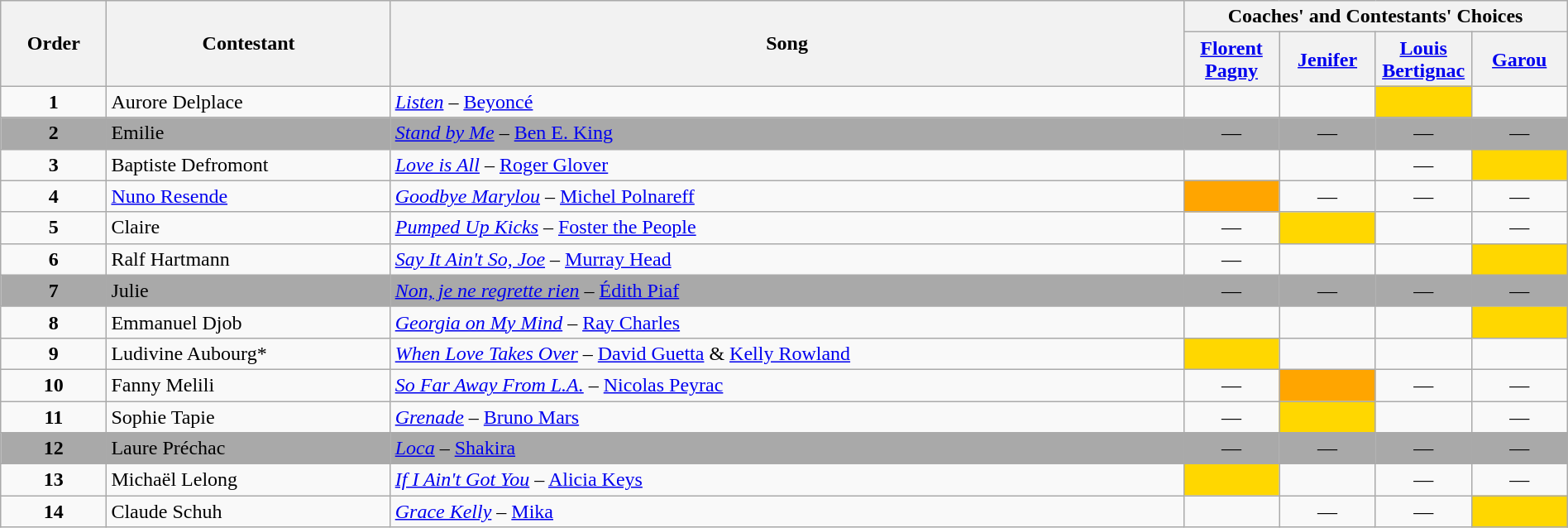<table class="wikitable" style="width:100%;">
<tr>
<th rowspan=2>Order</th>
<th rowspan=2>Contestant</th>
<th rowspan=2>Song</th>
<th colspan=4>Coaches' and Contestants' Choices</th>
</tr>
<tr>
<th width="70"><a href='#'>Florent Pagny</a></th>
<th width="70"><a href='#'>Jenifer</a></th>
<th width="70"><a href='#'>Louis Bertignac</a></th>
<th width="70"><a href='#'>Garou</a></th>
</tr>
<tr>
<td align="center"><strong>1</strong></td>
<td>Aurore Delplace</td>
<td><em><a href='#'>Listen</a></em> – <a href='#'>Beyoncé</a></td>
<td style="text-align:center;"></td>
<td style="text-align:center;"></td>
<td style="background:gold;text-align:center;"></td>
<td style="text-align:center;"></td>
</tr>
<tr>
<td style="background:darkgrey;text-align:center;"><strong>2</strong></td>
<td style="background:darkgrey;text-align:left;">Emilie</td>
<td style="background:darkgrey;text-align:left;"><em><a href='#'>Stand by Me</a></em> – <a href='#'>Ben E. King</a></td>
<td style="background:darkgrey;text-align:center;">—</td>
<td style="background:darkgrey;text-align:center;">—</td>
<td style="background:darkgrey;text-align:center;">—</td>
<td style="background:darkgrey;text-align:center;">—</td>
</tr>
<tr>
<td align="center"><strong>3</strong></td>
<td>Baptiste Defromont</td>
<td><em><a href='#'>Love is All</a></em> – <a href='#'>Roger Glover</a></td>
<td style="text-align:center;"></td>
<td style="text-align:center;"></td>
<td align="center">—</td>
<td style="background:gold;text-align:center;"></td>
</tr>
<tr>
<td align="center"><strong>4</strong></td>
<td><a href='#'>Nuno Resende</a></td>
<td><em><a href='#'>Goodbye Marylou</a></em> – <a href='#'>Michel Polnareff</a></td>
<td style="background:orange;text-align:center;"></td>
<td align="center">—</td>
<td align="center">—</td>
<td align="center">—</td>
</tr>
<tr>
<td align="center"><strong>5</strong></td>
<td>Claire</td>
<td><em><a href='#'>Pumped Up Kicks</a></em> – <a href='#'>Foster the People</a></td>
<td align="center">—</td>
<td style="background:gold;text-align:center;"></td>
<td style="text-align:center;"></td>
<td align="center">—</td>
</tr>
<tr>
<td align="center"><strong>6</strong></td>
<td>Ralf Hartmann</td>
<td><em><a href='#'>Say It Ain't So, Joe</a></em> – <a href='#'>Murray Head</a></td>
<td align="center">—</td>
<td style="text-align:center;"></td>
<td style="text-align:center;"></td>
<td style="background:gold;text-align:center;"></td>
</tr>
<tr>
<td style="background:darkgrey;text-align:center;"><strong>7</strong></td>
<td style="background:darkgrey;text-align:left;">Julie</td>
<td style="background:darkgrey;text-align:left;"><em><a href='#'>Non, je ne regrette rien</a></em> – <a href='#'>Édith Piaf</a></td>
<td style="background:darkgrey;text-align:center;">—</td>
<td style="background:darkgrey;text-align:center;">—</td>
<td style="background:darkgrey;text-align:center;">—</td>
<td style="background:darkgrey;text-align:center;">—</td>
</tr>
<tr>
<td align="center"><strong>8</strong></td>
<td>Emmanuel Djob</td>
<td><em><a href='#'>Georgia on My Mind</a></em> – <a href='#'>Ray Charles</a></td>
<td style="text-align:center;"></td>
<td style="text-align:center;"></td>
<td style="text-align:center;"></td>
<td style="background:gold;text-align:center;"></td>
</tr>
<tr>
<td align="center"><strong>9</strong></td>
<td>Ludivine Aubourg*</td>
<td><em><a href='#'>When Love Takes Over</a></em> – <a href='#'>David Guetta</a> & <a href='#'>Kelly Rowland</a></td>
<td style="background:gold;text-align:center;"></td>
<td style="text-align:center;"></td>
<td style="text-align:center;"></td>
<td style="text-align:center;"></td>
</tr>
<tr>
<td align="center"><strong>10</strong></td>
<td>Fanny Melili</td>
<td><em><a href='#'>So Far Away From L.A.</a></em> – <a href='#'>Nicolas Peyrac</a></td>
<td align="center">—</td>
<td style="background:orange;text-align:center;"></td>
<td align="center">—</td>
<td align="center">—</td>
</tr>
<tr>
<td align="center"><strong>11</strong></td>
<td>Sophie Tapie</td>
<td><em><a href='#'>Grenade</a></em> – <a href='#'>Bruno Mars</a></td>
<td align="center">—</td>
<td style="background:gold;text-align:center;"></td>
<td style="text-align:center;"></td>
<td align="center">—</td>
</tr>
<tr>
<td style="background:darkgrey;text-align:center;"><strong>12</strong></td>
<td style="background:darkgrey;text-align:left;">Laure Préchac</td>
<td style="background:darkgrey;text-align:left;"><em><a href='#'>Loca</a></em> – <a href='#'>Shakira</a></td>
<td style="background:darkgrey;text-align:center;">—</td>
<td style="background:darkgrey;text-align:center;">—</td>
<td style="background:darkgrey;text-align:center;">—</td>
<td style="background:darkgrey;text-align:center;">—</td>
</tr>
<tr>
<td align="center"><strong>13</strong></td>
<td>Michaël Lelong</td>
<td><em><a href='#'>If I Ain't Got You</a></em> – <a href='#'>Alicia Keys</a></td>
<td style="background:gold;text-align:center;"></td>
<td style="text-align:center;"></td>
<td align="center">—</td>
<td align="center">—</td>
</tr>
<tr>
<td align="center"><strong>14</strong></td>
<td>Claude Schuh</td>
<td><em><a href='#'>Grace Kelly</a></em> – <a href='#'>Mika</a></td>
<td style="text-align:center;"></td>
<td align="center">—</td>
<td align="center">—</td>
<td style="background:gold;text-align:center;"></td>
</tr>
</table>
